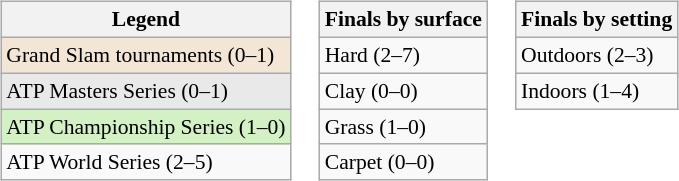<table>
<tr valign=top>
<td><br><table class=wikitable style=font-size:90%>
<tr>
<th>Legend</th>
</tr>
<tr style="background:#f3e6d7;">
<td>Grand Slam tournaments (0–1)</td>
</tr>
<tr style="background:#e9e9e9;">
<td>ATP Masters Series (0–1)</td>
</tr>
<tr style="background:#d4f1c5;">
<td>ATP Championship Series (1–0)</td>
</tr>
<tr>
<td>ATP World Series (2–5)</td>
</tr>
</table>
</td>
<td><br><table class=wikitable style=font-size:90%>
<tr>
<th>Finals by surface</th>
</tr>
<tr>
<td>Hard (2–7)</td>
</tr>
<tr>
<td>Clay (0–0)</td>
</tr>
<tr>
<td>Grass (1–0)</td>
</tr>
<tr>
<td>Carpet (0–0)</td>
</tr>
</table>
</td>
<td><br><table class=wikitable style=font-size:90%>
<tr>
<th>Finals by setting</th>
</tr>
<tr>
<td>Outdoors (2–3)</td>
</tr>
<tr>
<td>Indoors (1–4)</td>
</tr>
</table>
</td>
</tr>
</table>
